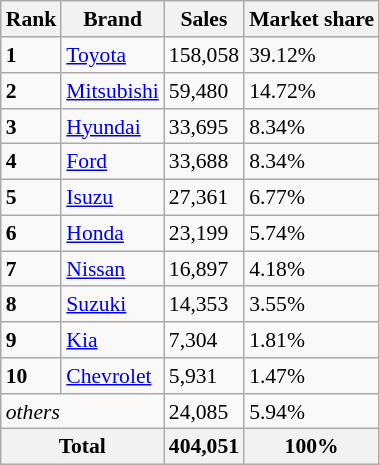<table class="wikitable" align="left" style="text-align: left; font-size:90%;">
<tr>
<th>Rank</th>
<th>Brand</th>
<th>Sales</th>
<th>Market share</th>
</tr>
<tr>
<td><strong>1</strong></td>
<td><a href='#'>Toyota</a></td>
<td>158,058</td>
<td>39.12%</td>
</tr>
<tr>
<td><strong>2</strong></td>
<td><a href='#'>Mitsubishi</a></td>
<td>59,480</td>
<td>14.72%</td>
</tr>
<tr>
<td><strong>3</strong></td>
<td><a href='#'>Hyundai</a></td>
<td>33,695</td>
<td>8.34%</td>
</tr>
<tr>
<td><strong>4</strong></td>
<td><a href='#'>Ford</a></td>
<td>33,688</td>
<td>8.34%</td>
</tr>
<tr>
<td><strong>5</strong></td>
<td><a href='#'>Isuzu</a></td>
<td>27,361</td>
<td>6.77%</td>
</tr>
<tr>
<td><strong>6</strong></td>
<td><a href='#'>Honda</a></td>
<td>23,199</td>
<td>5.74%</td>
</tr>
<tr>
<td><strong>7</strong></td>
<td><a href='#'>Nissan</a></td>
<td>16,897</td>
<td>4.18%</td>
</tr>
<tr>
<td><strong>8</strong></td>
<td><a href='#'>Suzuki</a></td>
<td>14,353</td>
<td>3.55%</td>
</tr>
<tr>
<td><strong>9</strong></td>
<td><a href='#'>Kia</a></td>
<td>7,304</td>
<td>1.81%</td>
</tr>
<tr>
<td><strong>10</strong></td>
<td><a href='#'>Chevrolet</a></td>
<td>5,931</td>
<td>1.47%</td>
</tr>
<tr>
<td colspan="2"><em>others</em></td>
<td>24,085</td>
<td>5.94%</td>
</tr>
<tr>
<th colspan="2">Total</th>
<th>404,051</th>
<th>100%</th>
</tr>
</table>
